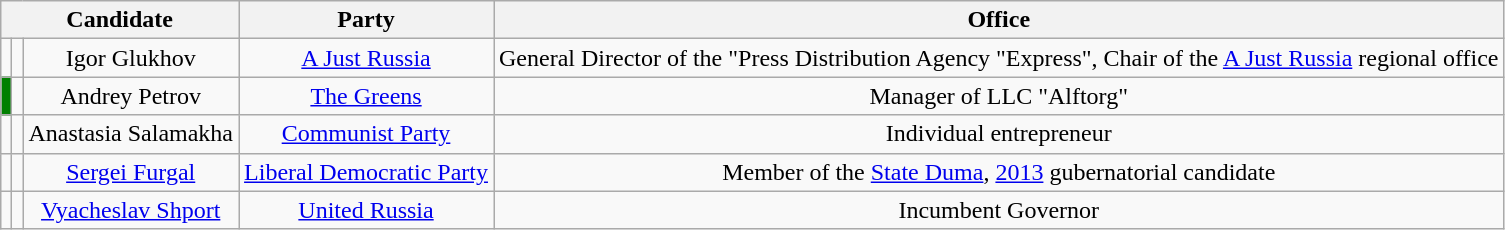<table class="wikitable" style="text-align:center;">
<tr>
<th colspan=3>Candidate</th>
<th>Party</th>
<th>Office</th>
</tr>
<tr>
<td bgcolor=></td>
<td></td>
<td>Igor Glukhov</td>
<td><a href='#'>A Just Russia</a></td>
<td>General Director of the "Press Distribution Agency "Express", Chair of the <a href='#'>A Just Russia</a> regional office</td>
</tr>
<tr>
<td bgcolor=green></td>
<td></td>
<td>Andrey Petrov</td>
<td><a href='#'>The Greens</a></td>
<td>Manager of LLC "Alftorg"</td>
</tr>
<tr>
<td bgcolor=></td>
<td></td>
<td>Anastasia Salamakha</td>
<td><a href='#'>Communist Party</a></td>
<td>Individual entrepreneur</td>
</tr>
<tr>
<td bgcolor=></td>
<td></td>
<td><a href='#'>Sergei Furgal</a></td>
<td><a href='#'>Liberal Democratic Party</a></td>
<td>Member of the <a href='#'>State Duma</a>, <a href='#'>2013</a> gubernatorial candidate</td>
</tr>
<tr>
<td bgcolor=></td>
<td></td>
<td><a href='#'>Vyacheslav Shport</a></td>
<td><a href='#'>United Russia</a></td>
<td>Incumbent Governor</td>
</tr>
</table>
